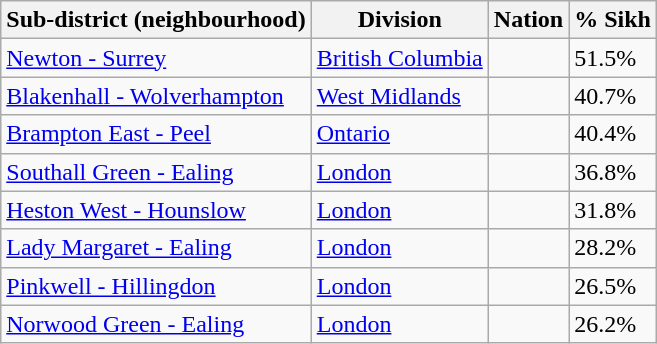<table class="wikitable">
<tr>
<th>Sub-district (neighbourhood)</th>
<th>Division</th>
<th>Nation</th>
<th>% Sikh</th>
</tr>
<tr>
<td><a href='#'>Newton - Surrey</a></td>
<td><a href='#'>British Columbia</a></td>
<td></td>
<td>51.5%</td>
</tr>
<tr>
<td><a href='#'>Blakenhall - Wolverhampton</a></td>
<td><a href='#'>West Midlands</a></td>
<td></td>
<td>40.7%</td>
</tr>
<tr>
<td><a href='#'>Brampton East - Peel</a></td>
<td><a href='#'>Ontario</a></td>
<td></td>
<td>40.4%</td>
</tr>
<tr>
<td><a href='#'>Southall Green - Ealing</a></td>
<td><a href='#'>London</a></td>
<td></td>
<td>36.8%</td>
</tr>
<tr>
<td><a href='#'>Heston West - Hounslow</a></td>
<td><a href='#'>London</a></td>
<td></td>
<td>31.8%</td>
</tr>
<tr>
<td><a href='#'>Lady Margaret - Ealing</a></td>
<td><a href='#'>London</a></td>
<td></td>
<td>28.2%</td>
</tr>
<tr>
<td><a href='#'>Pinkwell - Hillingdon</a></td>
<td><a href='#'>London</a></td>
<td></td>
<td>26.5%</td>
</tr>
<tr>
<td><a href='#'>Norwood Green - Ealing</a></td>
<td><a href='#'>London</a></td>
<td></td>
<td>26.2%</td>
</tr>
</table>
